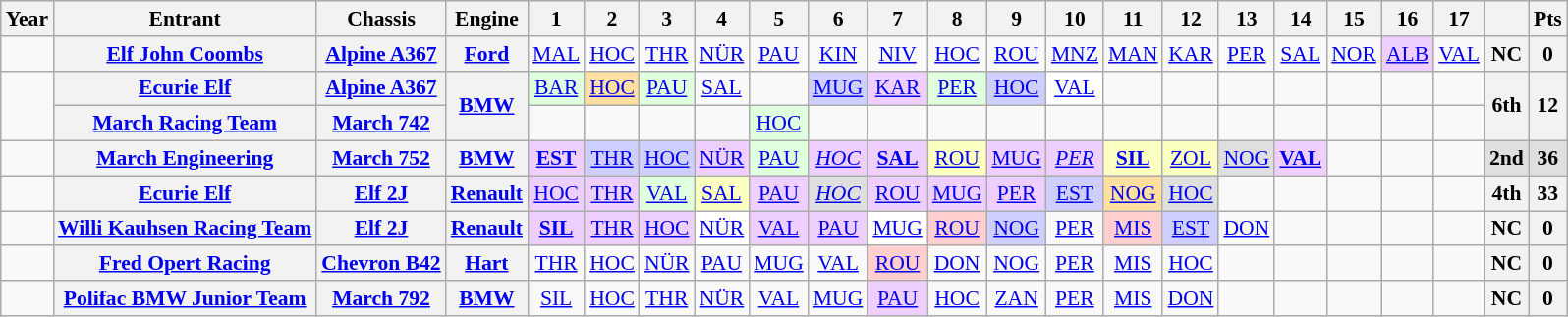<table class="wikitable" style="text-align:center; font-size:90%">
<tr>
<th>Year</th>
<th>Entrant</th>
<th>Chassis</th>
<th>Engine</th>
<th>1</th>
<th>2</th>
<th>3</th>
<th>4</th>
<th>5</th>
<th>6</th>
<th>7</th>
<th>8</th>
<th>9</th>
<th>10</th>
<th>11</th>
<th>12</th>
<th>13</th>
<th>14</th>
<th>15</th>
<th>16</th>
<th>17</th>
<th></th>
<th>Pts</th>
</tr>
<tr>
<td></td>
<th><a href='#'>Elf John Coombs</a></th>
<th><a href='#'>Alpine A367</a></th>
<th><a href='#'>Ford</a></th>
<td><a href='#'>MAL</a></td>
<td><a href='#'>HOC</a></td>
<td><a href='#'>THR</a></td>
<td><a href='#'>NÜR</a></td>
<td><a href='#'>PAU</a></td>
<td><a href='#'>KIN</a></td>
<td><a href='#'>NIV</a></td>
<td><a href='#'>HOC</a></td>
<td><a href='#'>ROU</a></td>
<td><a href='#'>MNZ</a></td>
<td><a href='#'>MAN</a></td>
<td><a href='#'>KAR</a></td>
<td><a href='#'>PER</a></td>
<td><a href='#'>SAL</a></td>
<td><a href='#'>NOR</a></td>
<td style="background:#EFCFFF;"><a href='#'>ALB</a><br></td>
<td><a href='#'>VAL</a></td>
<th>NC</th>
<th>0</th>
</tr>
<tr>
<td rowspan=2></td>
<th><a href='#'>Ecurie Elf</a></th>
<th><a href='#'>Alpine A367</a></th>
<th rowspan=2><a href='#'>BMW</a></th>
<td style="background:#DFFFDF;"><a href='#'>BAR</a><br></td>
<td style="background:#FFDF9F;"><a href='#'>HOC</a><br></td>
<td style="background:#DFFFDF;"><a href='#'>PAU</a><br></td>
<td><a href='#'>SAL</a></td>
<td></td>
<td style="background:#CFCFFF;"><a href='#'>MUG</a><br></td>
<td style="background:#EFCFFF;"><a href='#'>KAR</a><br></td>
<td style="background:#DFFFDF;"><a href='#'>PER</a><br></td>
<td style="background:#CFCFFF;"><a href='#'>HOC</a><br></td>
<td style="background:#FFFFFF;"><a href='#'>VAL</a><br></td>
<td></td>
<td></td>
<td></td>
<td></td>
<td></td>
<td></td>
<td></td>
<th rowspan=2>6th</th>
<th rowspan=2>12</th>
</tr>
<tr>
<th><a href='#'>March Racing Team</a></th>
<th><a href='#'>March 742</a></th>
<td></td>
<td></td>
<td></td>
<td></td>
<td style="background:#DFFFDF;"><a href='#'>HOC</a><br></td>
<td></td>
<td></td>
<td></td>
<td></td>
<td></td>
<td></td>
<td></td>
<td></td>
<td></td>
<td></td>
<td></td>
<td></td>
</tr>
<tr>
<td></td>
<th><a href='#'>March Engineering</a></th>
<th><a href='#'>March 752</a></th>
<th><a href='#'>BMW</a></th>
<td style="background:#EFCFFF;"><strong><a href='#'>EST</a></strong><br></td>
<td style="background:#CFCFFF;"><a href='#'>THR</a><br></td>
<td style="background:#CFCFFF;"><a href='#'>HOC</a><br></td>
<td style="background:#EFCFFF;"><a href='#'>NÜR</a><br></td>
<td style="background:#DFFFDF;"><a href='#'>PAU</a><br><small></small></td>
<td style="background:#EFCFFF;"><em><a href='#'>HOC</a></em><br></td>
<td style="background:#EFCFFF;"><strong><a href='#'>SAL</a></strong><br></td>
<td style="background:#FBFFBF;"><a href='#'>ROU</a><br></td>
<td style="background:#EFCFFF;"><a href='#'>MUG</a><br></td>
<td style="background:#EFCFFF;"><em><a href='#'>PER</a></em><br></td>
<td style="background:#FBFFBF;"><strong><a href='#'>SIL</a></strong><br></td>
<td style="background:#FBFFBF;"><a href='#'>ZOL</a><br></td>
<td style="background:#DFDFDF;"><a href='#'>NOG</a><br></td>
<td style="background:#EFCFFF;"><strong><a href='#'>VAL</a></strong><br></td>
<td></td>
<td></td>
<td></td>
<td style="background:#DFDFDF;"><strong>2nd</strong></td>
<td style="background:#DFDFDF;"><strong>36</strong></td>
</tr>
<tr>
<td></td>
<th><a href='#'>Ecurie Elf</a></th>
<th><a href='#'>Elf 2J</a></th>
<th><a href='#'>Renault</a></th>
<td style="background:#EFCFFF;"><a href='#'>HOC</a><br></td>
<td style="background:#EFCFFF;"><a href='#'>THR</a><br></td>
<td style="background:#DFFFDF;"><a href='#'>VAL</a><br></td>
<td style="background:#FBFFBF;"><a href='#'>SAL</a><br></td>
<td style="background:#EFCFFF;"><a href='#'>PAU</a><br></td>
<td style="background:#DFDFDF;"><em><a href='#'>HOC</a></em><br><small></small></td>
<td style="background:#EFCFFF;"><a href='#'>ROU</a><br></td>
<td style="background:#EFCFFF;"><a href='#'>MUG</a><br></td>
<td style="background:#EFCFFF;"><a href='#'>PER</a><br></td>
<td style="background:#CFCFFF;"><a href='#'>EST</a><br></td>
<td style="background:#FFDF9F;"><a href='#'>NOG</a><br><small></small></td>
<td style="background:#DFDFDF;"><a href='#'>HOC</a><br></td>
<td></td>
<td></td>
<td></td>
<td></td>
<td></td>
<th>4th</th>
<th>33</th>
</tr>
<tr>
<td></td>
<th><a href='#'>Willi Kauhsen Racing Team</a></th>
<th><a href='#'>Elf 2J</a></th>
<th><a href='#'>Renault</a></th>
<td style="background:#EFCFFF;"><strong><a href='#'>SIL</a></strong><br></td>
<td style="background:#EFCFFF;"><a href='#'>THR</a><br></td>
<td style="background:#EFCFFF;"><a href='#'>HOC</a><br></td>
<td style="background:#FFFFFF;"><a href='#'>NÜR</a><br></td>
<td style="background:#EFCFFF;"><a href='#'>VAL</a><br></td>
<td style="background:#EFCFFF;"><a href='#'>PAU</a><br></td>
<td style="background:#FFFFFF;"><a href='#'>MUG</a><br></td>
<td style="background:#FFCFCF;"><a href='#'>ROU</a><br></td>
<td style="background:#CFCFFF;"><a href='#'>NOG</a><br></td>
<td><a href='#'>PER</a></td>
<td style="background:#FFCFCF;"><a href='#'>MIS</a><br></td>
<td style="background:#CFCFFF;"><a href='#'>EST</a><br></td>
<td><a href='#'>DON</a></td>
<td></td>
<td></td>
<td></td>
<td></td>
<th>NC</th>
<th>0</th>
</tr>
<tr>
<td></td>
<th><a href='#'>Fred Opert Racing</a></th>
<th><a href='#'>Chevron B42</a></th>
<th><a href='#'>Hart</a></th>
<td><a href='#'>THR</a></td>
<td><a href='#'>HOC</a></td>
<td><a href='#'>NÜR</a></td>
<td><a href='#'>PAU</a></td>
<td><a href='#'>MUG</a></td>
<td><a href='#'>VAL</a></td>
<td style="background:#FFCFCF;"><a href='#'>ROU</a><br></td>
<td><a href='#'>DON</a></td>
<td><a href='#'>NOG</a></td>
<td><a href='#'>PER</a></td>
<td><a href='#'>MIS</a></td>
<td><a href='#'>HOC</a></td>
<td></td>
<td></td>
<td></td>
<td></td>
<td></td>
<th>NC</th>
<th>0</th>
</tr>
<tr>
<td></td>
<th><a href='#'>Polifac BMW Junior Team</a></th>
<th><a href='#'>March 792</a></th>
<th><a href='#'>BMW</a></th>
<td><a href='#'>SIL</a></td>
<td><a href='#'>HOC</a></td>
<td><a href='#'>THR</a></td>
<td><a href='#'>NÜR</a></td>
<td><a href='#'>VAL</a></td>
<td><a href='#'>MUG</a></td>
<td style="background:#EFCFFF;"><a href='#'>PAU</a><br></td>
<td><a href='#'>HOC</a></td>
<td><a href='#'>ZAN</a></td>
<td><a href='#'>PER</a></td>
<td><a href='#'>MIS</a></td>
<td><a href='#'>DON</a></td>
<td></td>
<td></td>
<td></td>
<td></td>
<td></td>
<th>NC</th>
<th>0</th>
</tr>
</table>
